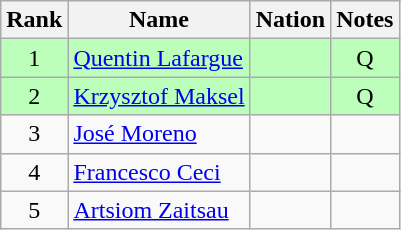<table class="wikitable sortable" style="text-align:center">
<tr>
<th>Rank</th>
<th>Name</th>
<th>Nation</th>
<th>Notes</th>
</tr>
<tr bgcolor=bbffbb>
<td>1</td>
<td align=left><a href='#'>Quentin Lafargue</a></td>
<td align=left></td>
<td>Q</td>
</tr>
<tr bgcolor=bbffbb>
<td>2</td>
<td align=left><a href='#'>Krzysztof Maksel</a></td>
<td align=left></td>
<td>Q</td>
</tr>
<tr>
<td>3</td>
<td align=left><a href='#'>José Moreno</a></td>
<td align=left></td>
<td></td>
</tr>
<tr>
<td>4</td>
<td align=left><a href='#'>Francesco Ceci</a></td>
<td align=left></td>
<td></td>
</tr>
<tr>
<td>5</td>
<td align=left><a href='#'>Artsiom Zaitsau</a></td>
<td align=left></td>
<td></td>
</tr>
</table>
